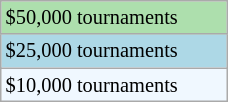<table class="wikitable" style="font-size:85%;" width=12%>
<tr style="background:#addfad;">
<td>$50,000 tournaments</td>
</tr>
<tr style="background:lightblue;">
<td>$25,000 tournaments</td>
</tr>
<tr style="background:#f0f8ff;">
<td>$10,000 tournaments</td>
</tr>
</table>
